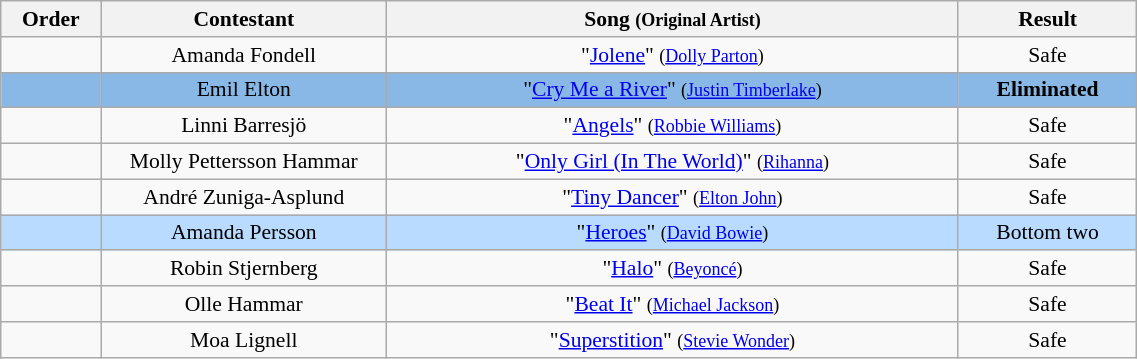<table class="wikitable" style="font-size:90%; width:60%; text-align: center;">
<tr>
<th style="width:05%;">Order</th>
<th style="width:16%;">Contestant</th>
<th style="width:32%;">Song <small>(Original Artist)</small></th>
<th style="width:10%;">Result</th>
</tr>
<tr>
<td></td>
<td>Amanda Fondell</td>
<td>"<a href='#'>Jolene</a>" <small>(<a href='#'>Dolly Parton</a>)</small></td>
<td>Safe</td>
</tr>
<tr style="background:#8ab8e6;">
<td></td>
<td>Emil Elton</td>
<td>"<a href='#'>Cry Me a River</a>" <small>(<a href='#'>Justin Timberlake</a>)</small></td>
<td><strong>Eliminated</strong></td>
</tr>
<tr>
<td></td>
<td>Linni Barresjö</td>
<td>"<a href='#'>Angels</a>" <small>(<a href='#'>Robbie Williams</a>)</small></td>
<td>Safe</td>
</tr>
<tr>
<td></td>
<td>Molly Pettersson Hammar</td>
<td>"<a href='#'>Only Girl (In The World)</a>" <small>(<a href='#'>Rihanna</a>)</small></td>
<td>Safe</td>
</tr>
<tr>
<td></td>
<td>André Zuniga-Asplund</td>
<td>"<a href='#'>Tiny Dancer</a>" <small>(<a href='#'>Elton John</a>)</small></td>
<td>Safe</td>
</tr>
<tr style="background:#b8dbff;">
<td></td>
<td>Amanda Persson</td>
<td>"<a href='#'>Heroes</a>" <small>(<a href='#'>David Bowie</a>)</small></td>
<td>Bottom two</td>
</tr>
<tr>
<td></td>
<td>Robin Stjernberg</td>
<td>"<a href='#'>Halo</a>" <small>(<a href='#'>Beyoncé</a>)</small></td>
<td>Safe</td>
</tr>
<tr>
<td></td>
<td>Olle Hammar</td>
<td>"<a href='#'>Beat It</a>" <small>(<a href='#'>Michael Jackson</a>)</small></td>
<td>Safe</td>
</tr>
<tr>
<td></td>
<td>Moa Lignell</td>
<td>"<a href='#'>Superstition</a>" <small>(<a href='#'>Stevie Wonder</a>)</small></td>
<td>Safe</td>
</tr>
</table>
